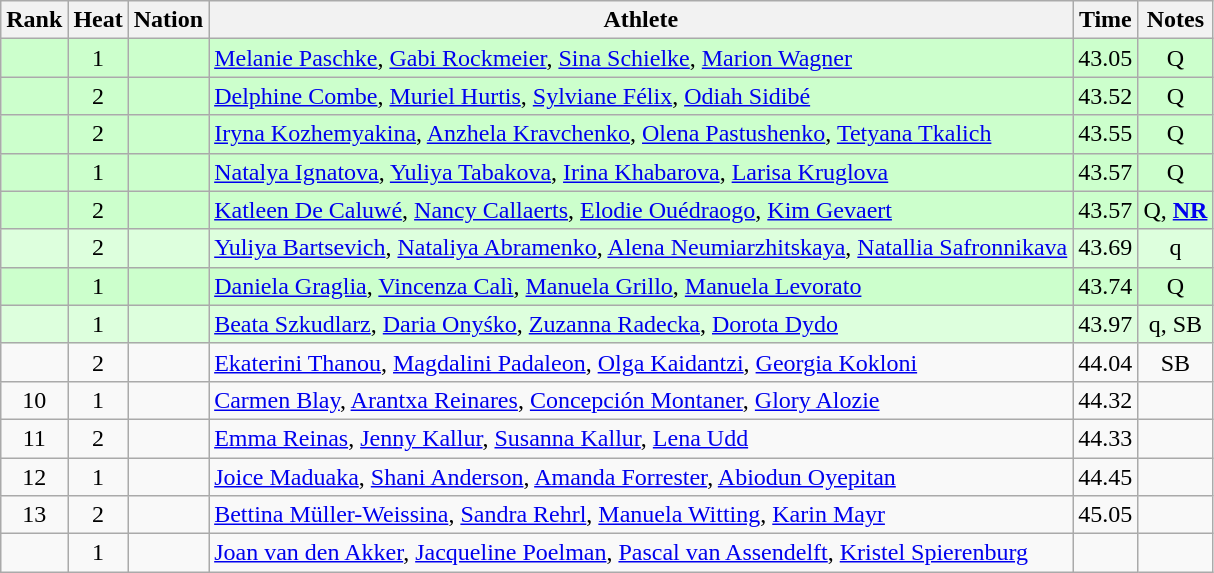<table class="wikitable sortable" style="text-align:center">
<tr>
<th>Rank</th>
<th>Heat</th>
<th>Nation</th>
<th>Athlete</th>
<th>Time</th>
<th>Notes</th>
</tr>
<tr bgcolor=ccffcc>
<td></td>
<td>1</td>
<td align=left></td>
<td align=left><a href='#'>Melanie Paschke</a>, <a href='#'>Gabi Rockmeier</a>, <a href='#'>Sina Schielke</a>, <a href='#'>Marion Wagner</a></td>
<td>43.05</td>
<td>Q</td>
</tr>
<tr bgcolor=ccffcc>
<td></td>
<td>2</td>
<td align=left></td>
<td align=left><a href='#'>Delphine Combe</a>, <a href='#'>Muriel Hurtis</a>, <a href='#'>Sylviane Félix</a>, <a href='#'>Odiah Sidibé</a></td>
<td>43.52</td>
<td>Q</td>
</tr>
<tr bgcolor=ccffcc>
<td></td>
<td>2</td>
<td align=left></td>
<td align=left><a href='#'>Iryna Kozhemyakina</a>, <a href='#'>Anzhela Kravchenko</a>, <a href='#'>Olena Pastushenko</a>, <a href='#'>Tetyana Tkalich</a></td>
<td>43.55</td>
<td>Q</td>
</tr>
<tr bgcolor=ccffcc>
<td></td>
<td>1</td>
<td align=left></td>
<td align=left><a href='#'>Natalya Ignatova</a>, <a href='#'>Yuliya Tabakova</a>, <a href='#'>Irina Khabarova</a>, <a href='#'>Larisa Kruglova</a></td>
<td>43.57</td>
<td>Q</td>
</tr>
<tr bgcolor=ccffcc>
<td></td>
<td>2</td>
<td align=left></td>
<td align=left><a href='#'>Katleen De Caluwé</a>, <a href='#'>Nancy Callaerts</a>, <a href='#'>Elodie Ouédraogo</a>, <a href='#'>Kim Gevaert</a></td>
<td>43.57</td>
<td>Q, <strong><a href='#'>NR</a></strong></td>
</tr>
<tr bgcolor=ddffdd>
<td></td>
<td>2</td>
<td align=left></td>
<td align=left><a href='#'>Yuliya Bartsevich</a>, <a href='#'>Nataliya Abramenko</a>, <a href='#'>Alena Neumiarzhitskaya</a>, <a href='#'>Natallia Safronnikava</a></td>
<td>43.69</td>
<td>q</td>
</tr>
<tr bgcolor=ccffcc>
<td></td>
<td>1</td>
<td align=left></td>
<td align=left><a href='#'>Daniela Graglia</a>, <a href='#'>Vincenza Calì</a>, <a href='#'>Manuela Grillo</a>, <a href='#'>Manuela Levorato</a></td>
<td>43.74</td>
<td>Q</td>
</tr>
<tr bgcolor=ddffdd>
<td></td>
<td>1</td>
<td align=left></td>
<td align=left><a href='#'>Beata Szkudlarz</a>, <a href='#'>Daria Onyśko</a>, <a href='#'>Zuzanna Radecka</a>, <a href='#'>Dorota Dydo</a></td>
<td>43.97</td>
<td>q, SB</td>
</tr>
<tr>
<td></td>
<td>2</td>
<td align=left></td>
<td align=left><a href='#'>Ekaterini Thanou</a>, <a href='#'>Magdalini Padaleon</a>, <a href='#'>Olga Kaidantzi</a>, <a href='#'>Georgia Kokloni</a></td>
<td>44.04</td>
<td>SB</td>
</tr>
<tr>
<td>10</td>
<td>1</td>
<td align=left></td>
<td align=left><a href='#'>Carmen Blay</a>, <a href='#'>Arantxa Reinares</a>, <a href='#'>Concepción Montaner</a>, <a href='#'>Glory Alozie</a></td>
<td>44.32</td>
<td></td>
</tr>
<tr>
<td>11</td>
<td>2</td>
<td align=left></td>
<td align=left><a href='#'>Emma Reinas</a>, <a href='#'>Jenny Kallur</a>, <a href='#'>Susanna Kallur</a>, <a href='#'>Lena Udd</a></td>
<td>44.33</td>
<td></td>
</tr>
<tr>
<td>12</td>
<td>1</td>
<td align=left></td>
<td align=left><a href='#'>Joice Maduaka</a>, <a href='#'>Shani Anderson</a>, <a href='#'>Amanda Forrester</a>, <a href='#'>Abiodun Oyepitan</a></td>
<td>44.45</td>
<td></td>
</tr>
<tr>
<td>13</td>
<td>2</td>
<td align=left></td>
<td align=left><a href='#'>Bettina Müller-Weissina</a>, <a href='#'>Sandra Rehrl</a>, <a href='#'>Manuela Witting</a>, <a href='#'>Karin Mayr</a></td>
<td>45.05</td>
<td></td>
</tr>
<tr>
<td></td>
<td>1</td>
<td align=left></td>
<td align=left><a href='#'>Joan van den Akker</a>, <a href='#'>Jacqueline Poelman</a>, <a href='#'>Pascal van Assendelft</a>, <a href='#'>Kristel Spierenburg</a></td>
<td></td>
<td></td>
</tr>
</table>
